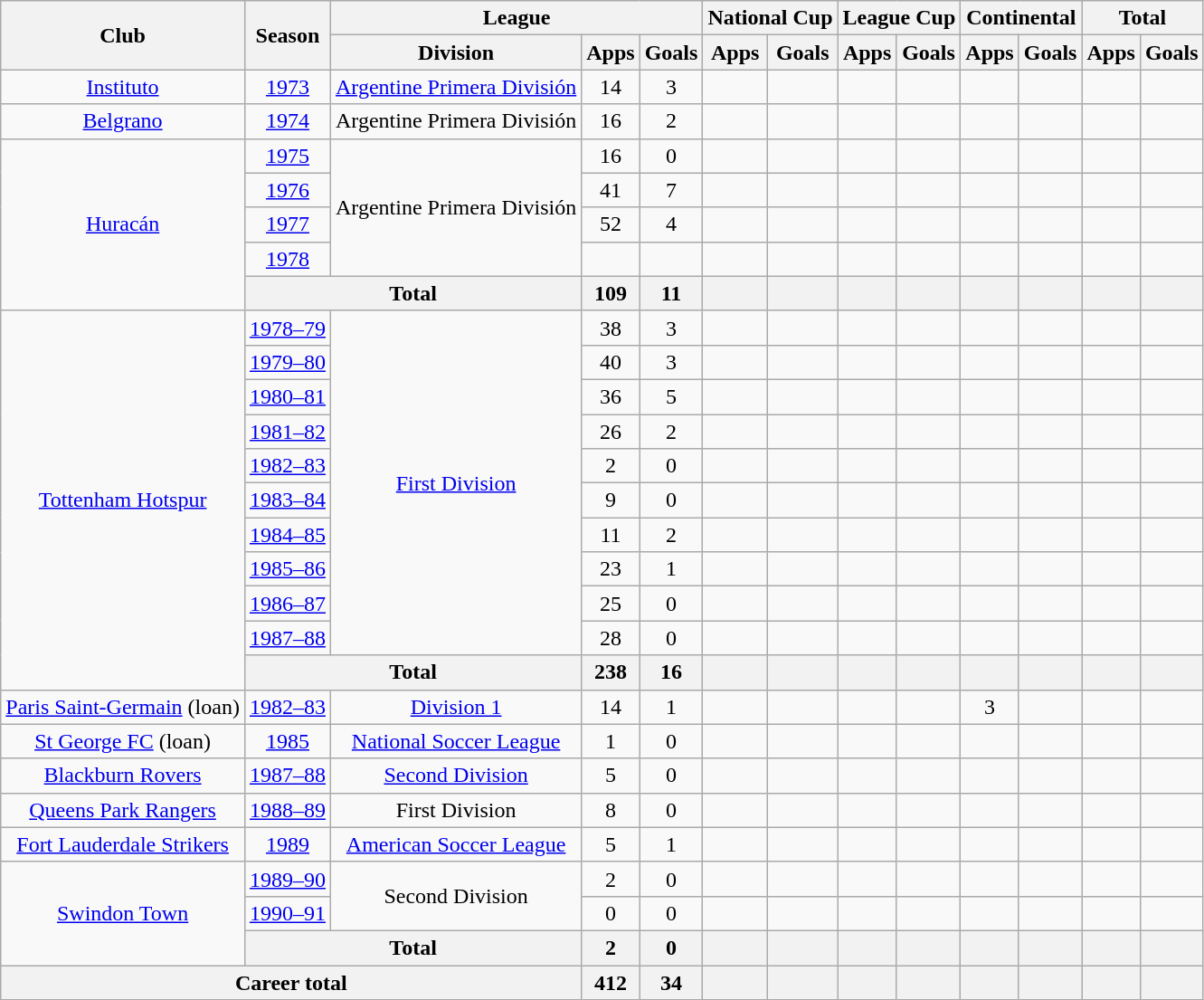<table class="wikitable" style="text-align:center">
<tr>
<th rowspan="2">Club</th>
<th rowspan="2">Season</th>
<th colspan="3">League</th>
<th colspan="2">National Cup</th>
<th colspan="2">League Cup</th>
<th colspan="2">Continental</th>
<th colspan="2">Total</th>
</tr>
<tr>
<th>Division</th>
<th>Apps</th>
<th>Goals</th>
<th>Apps</th>
<th>Goals</th>
<th>Apps</th>
<th>Goals</th>
<th>Apps</th>
<th>Goals</th>
<th>Apps</th>
<th>Goals</th>
</tr>
<tr>
<td><a href='#'>Instituto</a></td>
<td><a href='#'>1973</a></td>
<td><a href='#'>Argentine Primera División</a></td>
<td>14</td>
<td>3</td>
<td></td>
<td></td>
<td></td>
<td></td>
<td></td>
<td></td>
<td></td>
<td></td>
</tr>
<tr>
<td><a href='#'>Belgrano</a></td>
<td><a href='#'>1974</a></td>
<td>Argentine Primera División</td>
<td>16</td>
<td>2</td>
<td></td>
<td></td>
<td></td>
<td></td>
<td></td>
<td></td>
<td></td>
<td></td>
</tr>
<tr>
<td rowspan="5"><a href='#'>Huracán</a></td>
<td><a href='#'>1975</a></td>
<td rowspan="4">Argentine Primera División</td>
<td>16</td>
<td>0</td>
<td></td>
<td></td>
<td></td>
<td></td>
<td></td>
<td></td>
<td></td>
<td></td>
</tr>
<tr>
<td><a href='#'>1976</a></td>
<td>41</td>
<td>7</td>
<td></td>
<td></td>
<td></td>
<td></td>
<td></td>
<td></td>
<td></td>
<td></td>
</tr>
<tr>
<td><a href='#'>1977</a></td>
<td>52</td>
<td>4</td>
<td></td>
<td></td>
<td></td>
<td></td>
<td></td>
<td></td>
<td></td>
<td></td>
</tr>
<tr>
<td><a href='#'>1978</a></td>
<td></td>
<td></td>
<td></td>
<td></td>
<td></td>
<td></td>
<td></td>
<td></td>
<td></td>
<td></td>
</tr>
<tr>
<th colspan="2">Total</th>
<th>109</th>
<th>11</th>
<th></th>
<th></th>
<th></th>
<th></th>
<th></th>
<th></th>
<th></th>
<th></th>
</tr>
<tr>
<td rowspan="11"><a href='#'>Tottenham Hotspur</a></td>
<td><a href='#'>1978–79</a></td>
<td rowspan="10"><a href='#'>First Division</a></td>
<td>38</td>
<td>3</td>
<td></td>
<td></td>
<td></td>
<td></td>
<td></td>
<td></td>
<td></td>
<td></td>
</tr>
<tr>
<td><a href='#'>1979–80</a></td>
<td>40</td>
<td>3</td>
<td></td>
<td></td>
<td></td>
<td></td>
<td></td>
<td></td>
<td></td>
<td></td>
</tr>
<tr>
<td><a href='#'>1980–81</a></td>
<td>36</td>
<td>5</td>
<td></td>
<td></td>
<td></td>
<td></td>
<td></td>
<td></td>
<td></td>
<td></td>
</tr>
<tr>
<td><a href='#'>1981–82</a></td>
<td>26</td>
<td>2</td>
<td></td>
<td></td>
<td></td>
<td></td>
<td></td>
<td></td>
<td></td>
<td></td>
</tr>
<tr>
<td><a href='#'>1982–83</a></td>
<td>2</td>
<td>0</td>
<td></td>
<td></td>
<td></td>
<td></td>
<td></td>
<td></td>
<td></td>
<td></td>
</tr>
<tr>
<td><a href='#'>1983–84</a></td>
<td>9</td>
<td>0</td>
<td></td>
<td></td>
<td></td>
<td></td>
<td></td>
<td></td>
<td></td>
<td></td>
</tr>
<tr>
<td><a href='#'>1984–85</a></td>
<td>11</td>
<td>2</td>
<td></td>
<td></td>
<td></td>
<td></td>
<td></td>
<td></td>
<td></td>
<td></td>
</tr>
<tr>
<td><a href='#'>1985–86</a></td>
<td>23</td>
<td>1</td>
<td></td>
<td></td>
<td></td>
<td></td>
<td></td>
<td></td>
<td></td>
<td></td>
</tr>
<tr>
<td><a href='#'>1986–87</a></td>
<td>25</td>
<td>0</td>
<td></td>
<td></td>
<td></td>
<td></td>
<td></td>
<td></td>
<td></td>
<td></td>
</tr>
<tr>
<td><a href='#'>1987–88</a></td>
<td>28</td>
<td>0</td>
<td></td>
<td></td>
<td></td>
<td></td>
<td></td>
<td></td>
<td></td>
<td></td>
</tr>
<tr>
<th colspan="2">Total</th>
<th>238</th>
<th>16</th>
<th></th>
<th></th>
<th></th>
<th></th>
<th></th>
<th></th>
<th></th>
<th></th>
</tr>
<tr>
<td><a href='#'>Paris Saint-Germain</a> (loan)</td>
<td><a href='#'>1982–83</a></td>
<td><a href='#'>Division 1</a></td>
<td>14</td>
<td>1</td>
<td></td>
<td></td>
<td></td>
<td></td>
<td>3</td>
<td></td>
<td></td>
<td></td>
</tr>
<tr>
<td><a href='#'>St George FC</a> (loan)</td>
<td><a href='#'>1985</a></td>
<td><a href='#'>National Soccer League</a></td>
<td>1</td>
<td>0</td>
<td></td>
<td></td>
<td></td>
<td></td>
<td></td>
<td></td>
<td></td>
<td></td>
</tr>
<tr>
<td><a href='#'>Blackburn Rovers</a></td>
<td><a href='#'>1987–88</a></td>
<td><a href='#'>Second Division</a></td>
<td>5</td>
<td>0</td>
<td></td>
<td></td>
<td></td>
<td></td>
<td></td>
<td></td>
<td></td>
<td></td>
</tr>
<tr>
<td><a href='#'>Queens Park Rangers</a></td>
<td><a href='#'>1988–89</a></td>
<td>First Division</td>
<td>8</td>
<td>0</td>
<td></td>
<td></td>
<td></td>
<td></td>
<td></td>
<td></td>
<td></td>
<td></td>
</tr>
<tr>
<td><a href='#'>Fort Lauderdale Strikers</a></td>
<td><a href='#'>1989</a></td>
<td><a href='#'>American Soccer League</a></td>
<td>5</td>
<td>1</td>
<td></td>
<td></td>
<td></td>
<td></td>
<td></td>
<td></td>
<td></td>
<td></td>
</tr>
<tr>
<td rowspan="3"><a href='#'>Swindon Town</a></td>
<td><a href='#'>1989–90</a></td>
<td rowspan="2">Second Division</td>
<td>2</td>
<td>0</td>
<td></td>
<td></td>
<td></td>
<td></td>
<td></td>
<td></td>
<td></td>
<td></td>
</tr>
<tr>
<td><a href='#'>1990–91</a></td>
<td>0</td>
<td>0</td>
<td></td>
<td></td>
<td></td>
<td></td>
<td></td>
<td></td>
<td></td>
<td></td>
</tr>
<tr>
<th colspan="2">Total</th>
<th>2</th>
<th>0</th>
<th></th>
<th></th>
<th></th>
<th></th>
<th></th>
<th></th>
<th></th>
<th></th>
</tr>
<tr>
<th colspan="3">Career total</th>
<th>412</th>
<th>34</th>
<th></th>
<th></th>
<th></th>
<th></th>
<th></th>
<th></th>
<th></th>
<th></th>
</tr>
</table>
